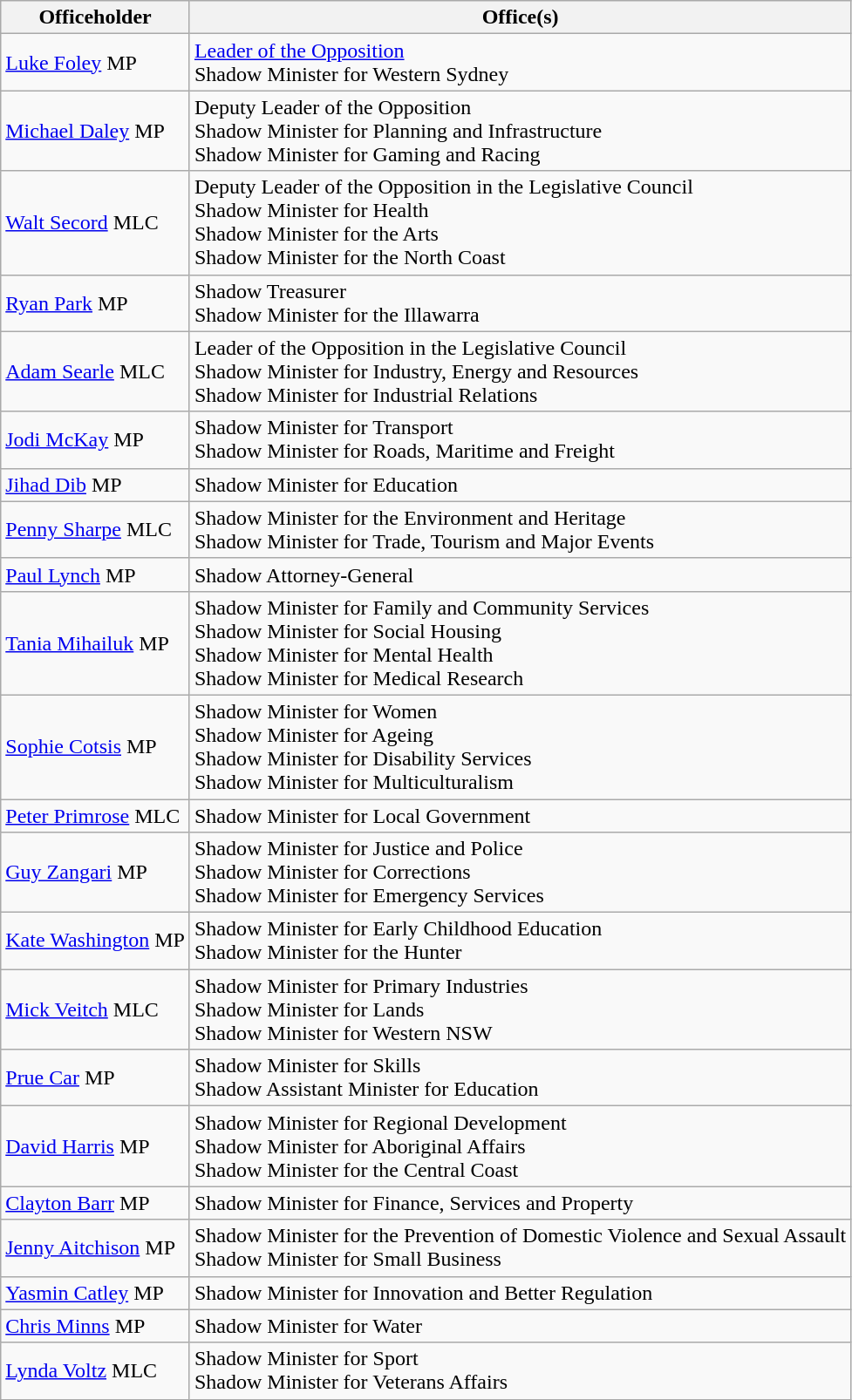<table class="wikitable">
<tr>
<th>Officeholder</th>
<th>Office(s)</th>
</tr>
<tr>
<td><a href='#'>Luke Foley</a> MP</td>
<td><a href='#'>Leader of the Opposition</a><br>Shadow Minister for Western Sydney</td>
</tr>
<tr>
<td><a href='#'>Michael Daley</a> MP</td>
<td>Deputy Leader of the Opposition<br>Shadow Minister for Planning and Infrastructure<br>Shadow Minister for Gaming and Racing</td>
</tr>
<tr>
<td><a href='#'>Walt Secord</a> MLC</td>
<td>Deputy Leader of the Opposition in the Legislative Council<br>Shadow Minister for Health<br>Shadow Minister for the Arts<br>Shadow Minister for the North Coast</td>
</tr>
<tr>
<td><a href='#'>Ryan Park</a> MP</td>
<td>Shadow Treasurer<br>Shadow Minister for the Illawarra</td>
</tr>
<tr>
<td><a href='#'>Adam Searle</a> MLC</td>
<td>Leader of the Opposition in the Legislative Council<br>Shadow Minister for Industry, Energy and Resources<br>Shadow Minister for Industrial Relations</td>
</tr>
<tr>
<td><a href='#'>Jodi McKay</a> MP</td>
<td>Shadow Minister for Transport<br>Shadow Minister for Roads, Maritime and Freight</td>
</tr>
<tr>
<td><a href='#'>Jihad Dib</a> MP</td>
<td>Shadow Minister for Education</td>
</tr>
<tr>
<td><a href='#'>Penny Sharpe</a> MLC</td>
<td>Shadow Minister for the Environment and Heritage<br>Shadow Minister for Trade, Tourism and Major Events</td>
</tr>
<tr>
<td><a href='#'>Paul Lynch</a> MP</td>
<td>Shadow Attorney-General</td>
</tr>
<tr>
<td><a href='#'>Tania Mihailuk</a> MP</td>
<td>Shadow Minister for Family and Community Services<br>Shadow Minister for Social Housing<br>Shadow Minister for Mental Health<br>Shadow Minister for Medical Research</td>
</tr>
<tr>
<td><a href='#'>Sophie Cotsis</a> MP</td>
<td>Shadow Minister for Women<br>Shadow Minister for Ageing<br>Shadow Minister for Disability Services<br>Shadow Minister for Multiculturalism</td>
</tr>
<tr>
<td><a href='#'>Peter Primrose</a> MLC</td>
<td>Shadow Minister for Local Government</td>
</tr>
<tr>
<td><a href='#'>Guy Zangari</a> MP</td>
<td>Shadow Minister for Justice and Police<br>Shadow Minister for Corrections<br>Shadow Minister for Emergency Services</td>
</tr>
<tr>
<td><a href='#'>Kate Washington</a> MP</td>
<td>Shadow Minister for Early Childhood Education<br>Shadow Minister for the Hunter</td>
</tr>
<tr>
<td><a href='#'>Mick Veitch</a> MLC</td>
<td>Shadow Minister for Primary Industries<br>Shadow Minister for Lands<br>Shadow Minister for Western NSW</td>
</tr>
<tr>
<td><a href='#'>Prue Car</a> MP</td>
<td>Shadow Minister for Skills<br>Shadow Assistant Minister for Education</td>
</tr>
<tr>
<td><a href='#'>David Harris</a> MP</td>
<td>Shadow Minister for Regional Development<br>Shadow Minister for Aboriginal Affairs<br>Shadow Minister for the Central Coast</td>
</tr>
<tr>
<td><a href='#'>Clayton Barr</a> MP</td>
<td>Shadow Minister for Finance, Services and Property</td>
</tr>
<tr>
<td><a href='#'>Jenny Aitchison</a> MP</td>
<td>Shadow Minister for the Prevention of Domestic Violence and Sexual Assault<br>Shadow Minister for Small Business</td>
</tr>
<tr>
<td><a href='#'>Yasmin Catley</a> MP</td>
<td>Shadow Minister for Innovation and Better Regulation</td>
</tr>
<tr>
<td><a href='#'>Chris Minns</a> MP</td>
<td>Shadow Minister for Water</td>
</tr>
<tr>
<td><a href='#'>Lynda Voltz</a> MLC</td>
<td>Shadow Minister for Sport<br>Shadow Minister for Veterans Affairs</td>
</tr>
</table>
